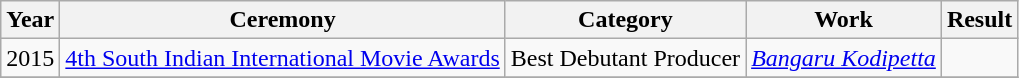<table class="wikitable">
<tr>
<th>Year</th>
<th>Ceremony</th>
<th>Category</th>
<th>Work</th>
<th>Result</th>
</tr>
<tr>
<td>2015</td>
<td><a href='#'>4th South Indian International Movie Awards</a></td>
<td>Best Debutant Producer</td>
<td><a href='#'><em>Bangaru Kodipetta</em></a></td>
<td></td>
</tr>
<tr>
</tr>
</table>
